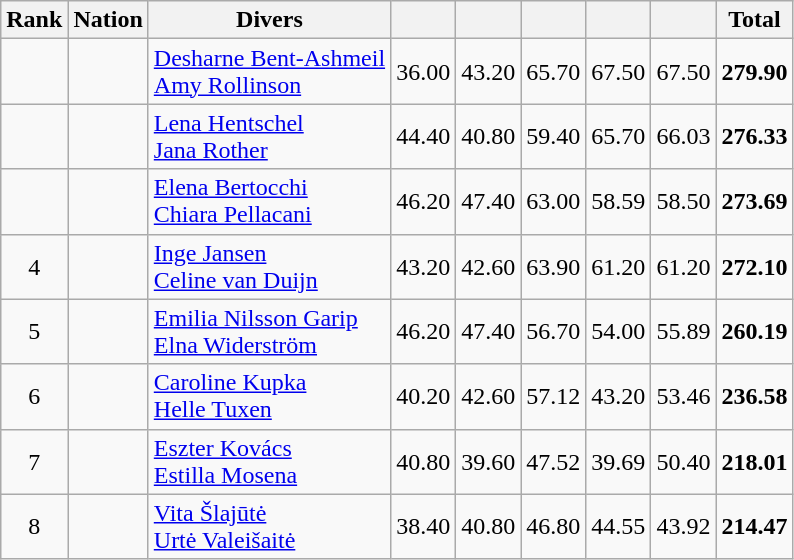<table class="wikitable sortable" style="text-align:center">
<tr>
<th>Rank</th>
<th>Nation</th>
<th>Divers</th>
<th></th>
<th></th>
<th></th>
<th></th>
<th></th>
<th>Total</th>
</tr>
<tr>
<td></td>
<td align=left></td>
<td align=left><a href='#'>Desharne Bent-Ashmeil</a><br><a href='#'>Amy Rollinson</a></td>
<td>36.00</td>
<td>43.20</td>
<td>65.70</td>
<td>67.50</td>
<td>67.50</td>
<td><strong>279.90</strong></td>
</tr>
<tr>
<td></td>
<td align=left></td>
<td align=left><a href='#'>Lena Hentschel</a><br><a href='#'>Jana Rother</a></td>
<td>44.40</td>
<td>40.80</td>
<td>59.40</td>
<td>65.70</td>
<td>66.03</td>
<td><strong>276.33</strong></td>
</tr>
<tr>
<td></td>
<td align=left></td>
<td align=left><a href='#'>Elena Bertocchi</a><br><a href='#'>Chiara Pellacani</a></td>
<td>46.20</td>
<td>47.40</td>
<td>63.00</td>
<td>58.59</td>
<td>58.50</td>
<td><strong>273.69</strong></td>
</tr>
<tr>
<td>4</td>
<td align=left></td>
<td align=left><a href='#'>Inge Jansen</a><br><a href='#'>Celine van Duijn</a></td>
<td>43.20</td>
<td>42.60</td>
<td>63.90</td>
<td>61.20</td>
<td>61.20</td>
<td><strong>272.10</strong></td>
</tr>
<tr>
<td>5</td>
<td align=left></td>
<td align=left><a href='#'>Emilia Nilsson Garip</a><br><a href='#'>Elna Widerström</a></td>
<td>46.20</td>
<td>47.40</td>
<td>56.70</td>
<td>54.00</td>
<td>55.89</td>
<td><strong>260.19</strong></td>
</tr>
<tr>
<td>6</td>
<td align=left></td>
<td align=left><a href='#'>Caroline Kupka</a><br><a href='#'>Helle Tuxen</a></td>
<td>40.20</td>
<td>42.60</td>
<td>57.12</td>
<td>43.20</td>
<td>53.46</td>
<td><strong>236.58</strong></td>
</tr>
<tr>
<td>7</td>
<td align=left></td>
<td align=left><a href='#'>Eszter Kovács</a><br><a href='#'>Estilla Mosena</a></td>
<td>40.80</td>
<td>39.60</td>
<td>47.52</td>
<td>39.69</td>
<td>50.40</td>
<td><strong>218.01</strong></td>
</tr>
<tr>
<td>8</td>
<td align=left></td>
<td align=left><a href='#'>Vita Šlajūtė</a><br><a href='#'>Urtė Valeišaitė</a></td>
<td>38.40</td>
<td>40.80</td>
<td>46.80</td>
<td>44.55</td>
<td>43.92</td>
<td><strong>214.47</strong></td>
</tr>
</table>
